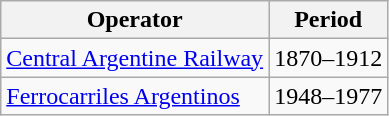<table class= wikitable>
<tr>
<th>Operator</th>
<th>Period</th>
</tr>
<tr>
<td> <a href='#'>Central Argentine Railway</a></td>
<td>1870–1912</td>
</tr>
<tr>
<td> <a href='#'>Ferrocarriles Argentinos</a></td>
<td>1948–1977</td>
</tr>
</table>
